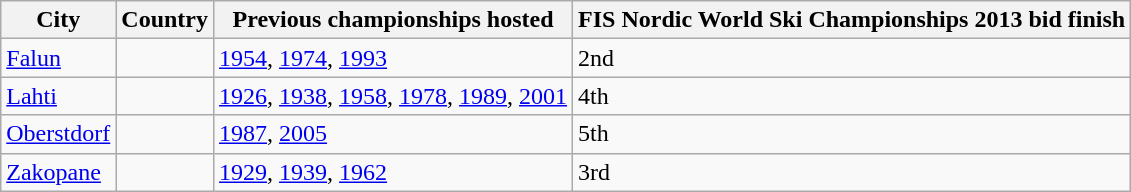<table class="wikitable">
<tr>
<th>City</th>
<th>Country</th>
<th>Previous championships hosted</th>
<th>FIS Nordic World Ski Championships 2013 bid finish</th>
</tr>
<tr>
<td><a href='#'>Falun</a></td>
<td></td>
<td><a href='#'>1954</a>, <a href='#'>1974</a>, <a href='#'>1993</a></td>
<td>2nd</td>
</tr>
<tr>
<td><a href='#'>Lahti</a></td>
<td></td>
<td><a href='#'>1926</a>, <a href='#'>1938</a>, <a href='#'>1958</a>, <a href='#'>1978</a>, <a href='#'>1989</a>, <a href='#'>2001</a></td>
<td>4th</td>
</tr>
<tr>
<td><a href='#'>Oberstdorf</a></td>
<td></td>
<td><a href='#'>1987</a>, <a href='#'>2005</a></td>
<td>5th</td>
</tr>
<tr>
<td><a href='#'>Zakopane</a></td>
<td></td>
<td><a href='#'>1929</a>, <a href='#'>1939</a>, <a href='#'>1962</a></td>
<td>3rd</td>
</tr>
</table>
